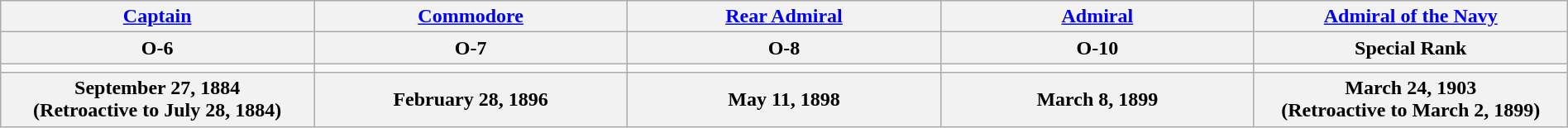<table class="wikitable" style="margin:auto; width:100%; text-align:center;">
<tr>
<th><a href='#'>Captain</a></th>
<th><a href='#'>Commodore</a></th>
<th><a href='#'>Rear Admiral</a></th>
<th><a href='#'>Admiral</a></th>
<th><a href='#'>Admiral of the Navy</a></th>
</tr>
<tr>
<th>O-6</th>
<th>O-7</th>
<th>O-8</th>
<th>O-10</th>
<th>Special Rank</th>
</tr>
<tr>
<td style="width:16%;"></td>
<td style="width:16%;"></td>
<td style="width:16%;"></td>
<td style="width:16%;"></td>
<td style="width:16%;"></td>
</tr>
<tr>
<th>September 27, 1884 <br>(Retroactive to July 28, 1884)</th>
<th>February 28, 1896</th>
<th>May 11, 1898</th>
<th>March 8, 1899</th>
<th>March 24, 1903<br>(Retroactive to March 2, 1899)</th>
</tr>
</table>
